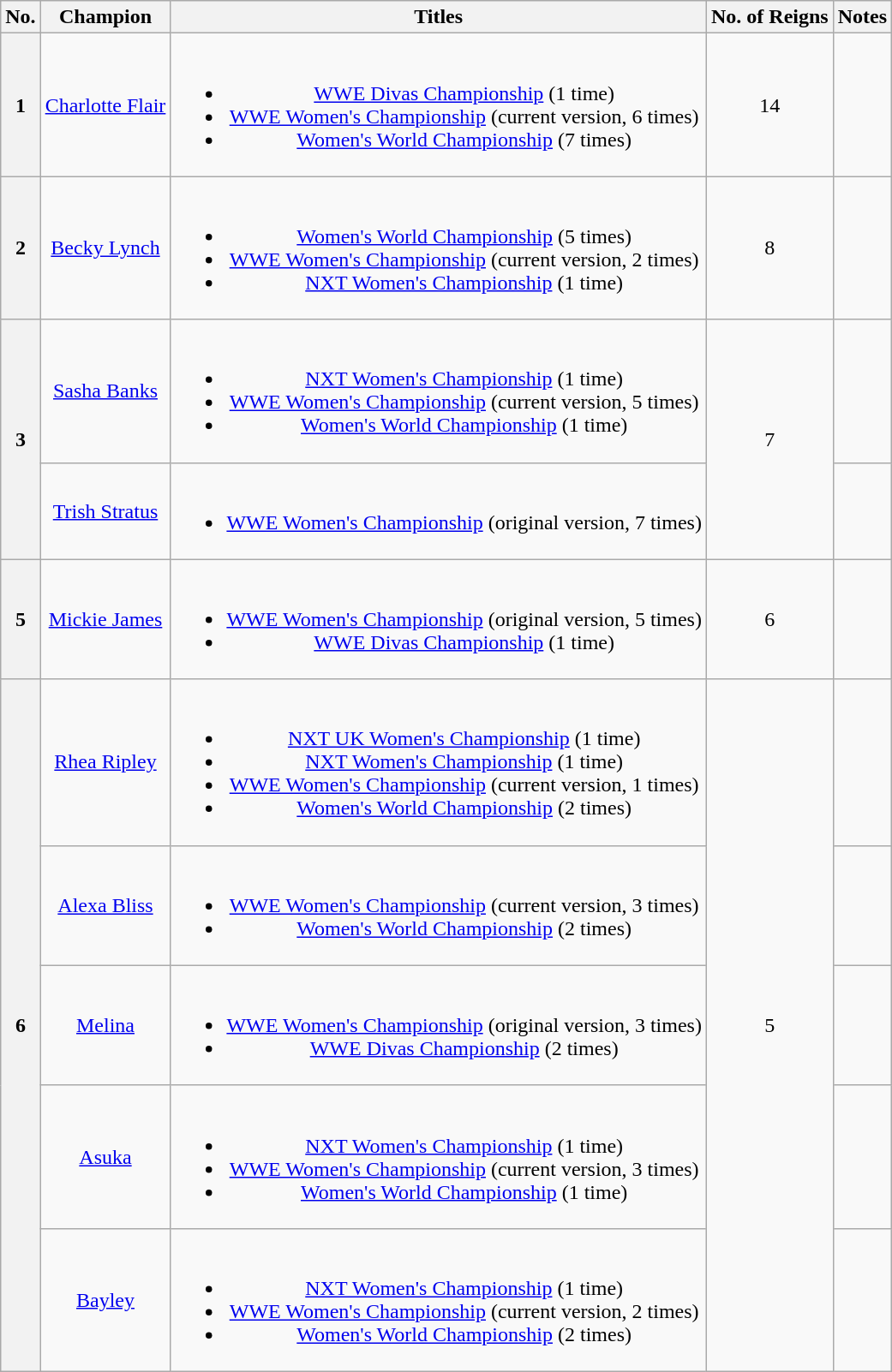<table class="wikitable sortable" style="text-align: center">
<tr>
<th>No.</th>
<th>Champion</th>
<th>Titles</th>
<th>No. of Reigns</th>
<th>Notes</th>
</tr>
<tr>
<th>1</th>
<td><a href='#'>Charlotte Flair</a></td>
<td><br><ul><li><a href='#'>WWE Divas Championship</a> (1 time)</li><li><a href='#'>WWE Women's Championship</a> (current version, 6 times)</li><li><a href='#'>Women's World Championship</a> (7 times)</li></ul></td>
<td>14</td>
<td style="text-align:left"></td>
</tr>
<tr>
<th>2</th>
<td><a href='#'>Becky Lynch</a></td>
<td><br><ul><li><a href='#'>Women's World Championship</a> (5 times)</li><li><a href='#'>WWE Women's Championship</a> (current version, 2 times)</li><li><a href='#'>NXT Women's Championship</a> (1 time)</li></ul></td>
<td>8</td>
<td style="text-align:left"></td>
</tr>
<tr>
<th rowspan=2>3</th>
<td><a href='#'>Sasha Banks</a></td>
<td><br><ul><li><a href='#'>NXT Women's Championship</a> (1 time)</li><li><a href='#'>WWE Women's Championship</a> (current version, 5 times)</li><li><a href='#'>Women's World Championship</a> (1 time)</li></ul></td>
<td rowspan=2>7</td>
<td style="text-align:left"></td>
</tr>
<tr>
<td><a href='#'>Trish Stratus</a></td>
<td><br><ul><li><a href='#'>WWE Women's Championship</a> (original version, 7 times)</li></ul></td>
<td style="text-align:left"></td>
</tr>
<tr>
<th>5</th>
<td><a href='#'>Mickie James</a></td>
<td><br><ul><li><a href='#'>WWE Women's Championship</a> (original version, 5 times)</li><li><a href='#'>WWE Divas Championship</a> (1 time)</li></ul></td>
<td>6</td>
<td style="text-align:left"></td>
</tr>
<tr>
<th rowspan=5>6</th>
<td><a href='#'>Rhea Ripley</a></td>
<td><br><ul><li><a href='#'>NXT UK Women's Championship</a> (1 time)</li><li><a href='#'>NXT Women's Championship</a> (1 time)</li><li><a href='#'>WWE Women's Championship</a> (current version, 1 times)</li><li><a href='#'>Women's World Championship</a> (2 times)</li></ul></td>
<td rowspan=5>5</td>
</tr>
<tr>
<td><a href='#'>Alexa Bliss</a></td>
<td><br><ul><li><a href='#'>WWE Women's Championship</a> (current version, 3 times)</li><li><a href='#'>Women's World Championship</a> (2 times)</li></ul></td>
<td style="text-align:left"></td>
</tr>
<tr>
<td><a href='#'>Melina</a></td>
<td><br><ul><li><a href='#'>WWE Women's Championship</a> (original version, 3 times)</li><li><a href='#'>WWE Divas Championship</a> (2 times)</li></ul></td>
<td></td>
</tr>
<tr>
<td><a href='#'>Asuka</a></td>
<td><br><ul><li><a href='#'>NXT Women's Championship</a> (1 time)</li><li><a href='#'>WWE Women's Championship</a> (current version, 3 times)</li><li><a href='#'>Women's World Championship</a> (1 time)</li></ul></td>
<td style="text-align:left"></td>
</tr>
<tr>
<td><a href='#'>Bayley</a></td>
<td><br><ul><li><a href='#'>NXT Women's Championship</a> (1 time)</li><li><a href='#'>WWE Women's Championship</a> (current version, 2 times)</li><li><a href='#'>Women's World Championship</a> (2 times)</li></ul></td>
<td style="text-align:left"></td>
</tr>
</table>
